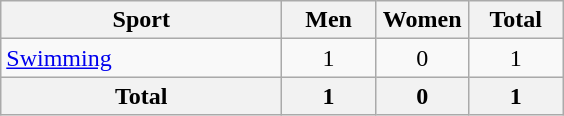<table class="wikitable sortable" style="text-align:center;">
<tr>
<th width=180>Sport</th>
<th width=55>Men</th>
<th width=55>Women</th>
<th width=55>Total</th>
</tr>
<tr>
<td align=left><a href='#'>Swimming</a></td>
<td>1</td>
<td>0</td>
<td>1</td>
</tr>
<tr>
<th>Total</th>
<th>1</th>
<th>0</th>
<th>1</th>
</tr>
</table>
